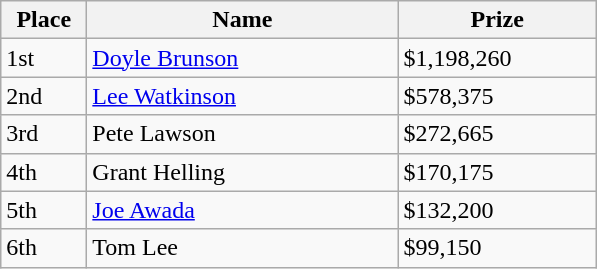<table class="wikitable">
<tr>
<th width="50">Place</th>
<th width="200">Name</th>
<th width="125">Prize</th>
</tr>
<tr>
<td>1st</td>
<td><a href='#'>Doyle Brunson</a></td>
<td>$1,198,260</td>
</tr>
<tr>
<td>2nd</td>
<td><a href='#'>Lee Watkinson</a></td>
<td>$578,375</td>
</tr>
<tr>
<td>3rd</td>
<td>Pete Lawson</td>
<td>$272,665</td>
</tr>
<tr>
<td>4th</td>
<td>Grant Helling</td>
<td>$170,175</td>
</tr>
<tr>
<td>5th</td>
<td><a href='#'>Joe Awada</a></td>
<td>$132,200</td>
</tr>
<tr>
<td>6th</td>
<td>Tom Lee</td>
<td>$99,150</td>
</tr>
</table>
